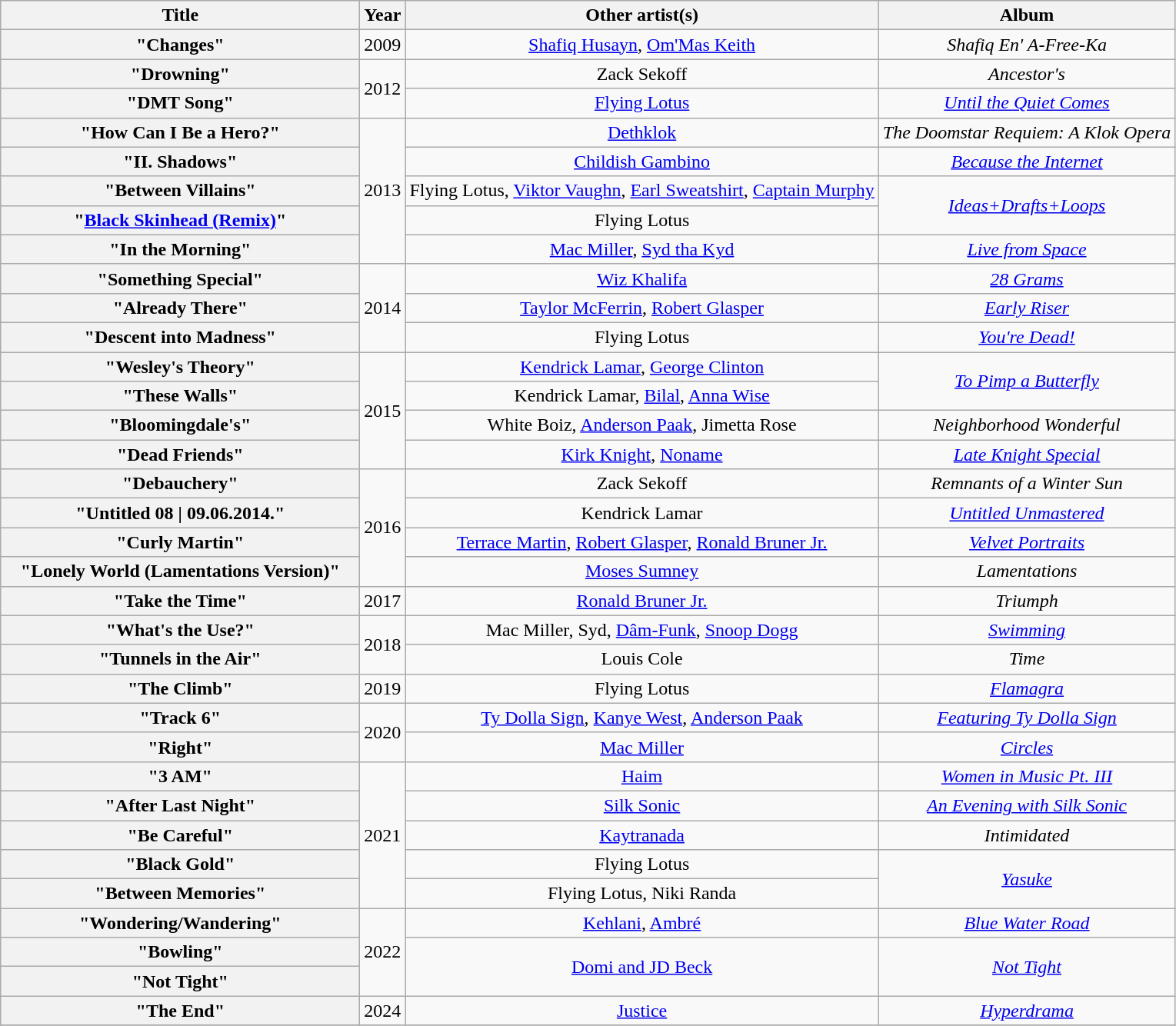<table class="wikitable plainrowheaders" style="text-align:center;">
<tr>
<th scope="col" style="width:19em;">Title</th>
<th scope="col">Year</th>
<th scope="col">Other artist(s)</th>
<th scope="col">Album</th>
</tr>
<tr>
<th scope="row">"Changes"</th>
<td>2009</td>
<td><a href='#'>Shafiq Husayn</a>, <a href='#'>Om'Mas Keith</a></td>
<td><em>Shafiq En' A-Free-Ka</em></td>
</tr>
<tr>
<th scope="row">"Drowning"</th>
<td rowspan="2">2012</td>
<td>Zack Sekoff</td>
<td><em>Ancestor's</em></td>
</tr>
<tr>
<th scope="row">"DMT Song"</th>
<td><a href='#'>Flying Lotus</a></td>
<td><em><a href='#'>Until the Quiet Comes</a></em></td>
</tr>
<tr>
<th scope="row">"How Can I Be a Hero?"</th>
<td rowspan="5">2013</td>
<td><a href='#'>Dethklok</a></td>
<td><em>The Doomstar Requiem: A Klok Opera</em></td>
</tr>
<tr>
<th scope="row">"II. Shadows"</th>
<td><a href='#'>Childish Gambino</a></td>
<td><em><a href='#'>Because the Internet</a></em></td>
</tr>
<tr>
<th scope="row">"Between Villains"</th>
<td>Flying Lotus, <a href='#'>Viktor Vaughn</a>, <a href='#'>Earl Sweatshirt</a>, <a href='#'>Captain Murphy</a></td>
<td rowspan="2"><em><a href='#'>Ideas+Drafts+Loops</a></em></td>
</tr>
<tr>
<th scope="row">"<a href='#'>Black Skinhead (Remix)</a>"</th>
<td>Flying Lotus</td>
</tr>
<tr>
<th scope="row">"In the Morning"</th>
<td><a href='#'>Mac Miller</a>, <a href='#'>Syd tha Kyd</a></td>
<td><em><a href='#'>Live from Space</a></em></td>
</tr>
<tr>
<th scope="row">"Something Special"</th>
<td rowspan="3">2014</td>
<td><a href='#'>Wiz Khalifa</a></td>
<td><em><a href='#'>28 Grams</a></em></td>
</tr>
<tr>
<th scope="row">"Already There"</th>
<td><a href='#'>Taylor McFerrin</a>, <a href='#'>Robert Glasper</a></td>
<td><em><a href='#'>Early Riser</a></em></td>
</tr>
<tr>
<th scope="row">"Descent into Madness"</th>
<td>Flying Lotus</td>
<td><em><a href='#'>You're Dead!</a></em></td>
</tr>
<tr>
<th scope="row">"Wesley's Theory"</th>
<td rowspan="4">2015</td>
<td><a href='#'>Kendrick Lamar</a>, <a href='#'>George Clinton</a></td>
<td rowspan="2"><em><a href='#'>To Pimp a Butterfly</a></em></td>
</tr>
<tr>
<th scope="row">"These Walls"</th>
<td>Kendrick Lamar, <a href='#'>Bilal</a>, <a href='#'>Anna Wise</a></td>
</tr>
<tr>
<th scope="row">"Bloomingdale's"</th>
<td>White Boiz, <a href='#'>Anderson Paak</a>, Jimetta Rose</td>
<td><em>Neighborhood Wonderful</em></td>
</tr>
<tr>
<th scope="row">"Dead Friends"</th>
<td><a href='#'>Kirk Knight</a>, <a href='#'>Noname</a></td>
<td><em><a href='#'>Late Knight Special</a></em></td>
</tr>
<tr>
<th scope="row">"Debauchery"</th>
<td rowspan="4">2016</td>
<td>Zack Sekoff</td>
<td><em>Remnants of a Winter Sun</em></td>
</tr>
<tr>
<th scope="row">"Untitled 08 | 09.06.2014."</th>
<td>Kendrick Lamar</td>
<td><em><a href='#'>Untitled Unmastered</a></em></td>
</tr>
<tr>
<th scope="row">"Curly Martin"</th>
<td><a href='#'>Terrace Martin</a>, <a href='#'>Robert Glasper</a>, <a href='#'>Ronald Bruner Jr.</a></td>
<td><em><a href='#'>Velvet Portraits</a></em></td>
</tr>
<tr>
<th scope="row">"Lonely World (Lamentations Version)"</th>
<td><a href='#'>Moses Sumney</a></td>
<td><em>Lamentations</em></td>
</tr>
<tr>
<th scope="row">"Take the Time"</th>
<td>2017</td>
<td><a href='#'>Ronald Bruner Jr.</a></td>
<td><em>Triumph</em></td>
</tr>
<tr>
<th scope="row">"What's the Use?"</th>
<td rowspan="2">2018</td>
<td>Mac Miller, Syd, <a href='#'>Dâm-Funk</a>, <a href='#'>Snoop Dogg</a></td>
<td><em><a href='#'>Swimming</a></em></td>
</tr>
<tr>
<th scope="row">"Tunnels in the Air"</th>
<td>Louis Cole</td>
<td><em>Time</em></td>
</tr>
<tr>
<th scope="row">"The Climb"</th>
<td>2019</td>
<td>Flying Lotus</td>
<td><em><a href='#'>Flamagra</a></em></td>
</tr>
<tr>
<th scope="row">"Track 6"</th>
<td rowspan="2">2020</td>
<td><a href='#'>Ty Dolla Sign</a>, <a href='#'>Kanye West</a>, <a href='#'>Anderson Paak</a></td>
<td><em><a href='#'>Featuring Ty Dolla Sign</a></em></td>
</tr>
<tr>
<th scope="row">"Right"</th>
<td><a href='#'>Mac Miller</a></td>
<td><em><a href='#'>Circles</a></em></td>
</tr>
<tr>
<th scope="row">"3 AM"</th>
<td rowspan="5">2021</td>
<td><a href='#'>Haim</a></td>
<td><em><a href='#'>Women in Music Pt. III</a></em> </td>
</tr>
<tr>
<th scope="row">"After Last Night"</th>
<td><a href='#'>Silk Sonic</a></td>
<td><em><a href='#'>An Evening with Silk Sonic</a></em></td>
</tr>
<tr>
<th scope="row">"Be Careful"</th>
<td><a href='#'>Kaytranada</a></td>
<td><em>Intimidated</em></td>
</tr>
<tr>
<th scope="row">"Black Gold"</th>
<td>Flying Lotus</td>
<td rowspan="2"><em><a href='#'>Yasuke</a></em></td>
</tr>
<tr>
<th scope="row">"Between Memories"</th>
<td>Flying Lotus, Niki Randa</td>
</tr>
<tr>
<th scope="row">"Wondering/Wandering"</th>
<td rowspan="3">2022</td>
<td><a href='#'>Kehlani</a>, <a href='#'>Ambré</a></td>
<td><em><a href='#'>Blue Water Road</a></em></td>
</tr>
<tr>
<th scope="row">"Bowling"</th>
<td rowspan="2"><a href='#'>Domi and JD Beck</a></td>
<td rowspan="2"><em><a href='#'>Not Tight</a></em></td>
</tr>
<tr>
<th scope="row">"Not Tight"</th>
</tr>
<tr>
<th scope="row">"The End"</th>
<td>2024</td>
<td><a href='#'>Justice</a></td>
<td><em><a href='#'>Hyperdrama</a></em></td>
</tr>
<tr>
</tr>
</table>
